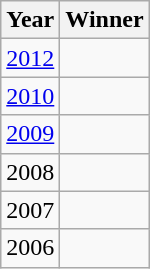<table class="wikitable">
<tr>
<th>Year</th>
<th>Winner</th>
</tr>
<tr>
<td><a href='#'>2012</a></td>
<td></td>
</tr>
<tr>
<td><a href='#'>2010</a></td>
<td></td>
</tr>
<tr>
<td><a href='#'>2009</a></td>
<td></td>
</tr>
<tr>
<td>2008</td>
<td></td>
</tr>
<tr>
<td>2007</td>
<td></td>
</tr>
<tr>
<td>2006</td>
<td></td>
</tr>
</table>
